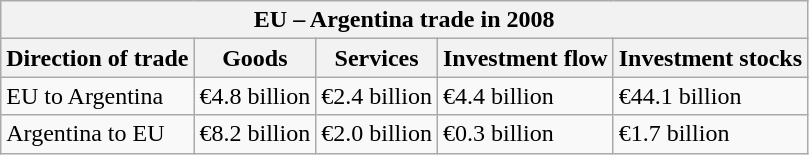<table class="wikitable">
<tr>
<th colspan=5>EU – Argentina trade in 2008</th>
</tr>
<tr>
<th>Direction of trade</th>
<th>Goods</th>
<th>Services</th>
<th>Investment flow</th>
<th>Investment stocks</th>
</tr>
<tr>
<td>EU to Argentina</td>
<td>€4.8 billion</td>
<td>€2.4 billion</td>
<td>€4.4 billion</td>
<td>€44.1 billion</td>
</tr>
<tr>
<td>Argentina to EU</td>
<td>€8.2 billion</td>
<td>€2.0 billion</td>
<td>€0.3 billion</td>
<td>€1.7 billion</td>
</tr>
</table>
